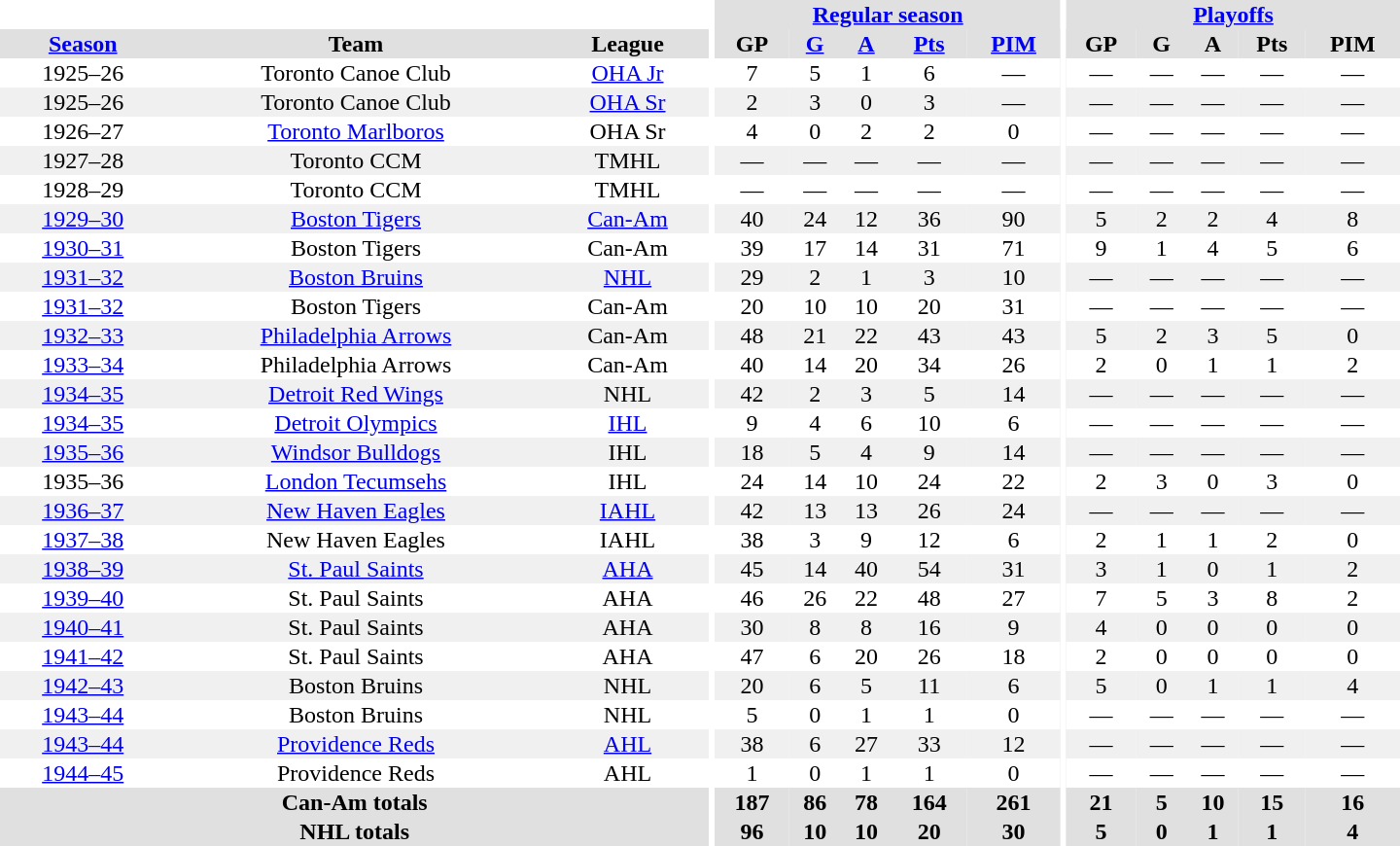<table border="0" cellpadding="1" cellspacing="0" style="text-align:center; width:60em">
<tr bgcolor="#e0e0e0">
<th colspan="3" bgcolor="#ffffff"></th>
<th rowspan="100" bgcolor="#ffffff"></th>
<th colspan="5"><a href='#'>Regular season</a></th>
<th rowspan="100" bgcolor="#ffffff"></th>
<th colspan="5"><a href='#'>Playoffs</a></th>
</tr>
<tr bgcolor="#e0e0e0">
<th><a href='#'>Season</a></th>
<th>Team</th>
<th>League</th>
<th>GP</th>
<th><a href='#'>G</a></th>
<th><a href='#'>A</a></th>
<th><a href='#'>Pts</a></th>
<th><a href='#'>PIM</a></th>
<th>GP</th>
<th>G</th>
<th>A</th>
<th>Pts</th>
<th>PIM</th>
</tr>
<tr>
<td>1925–26</td>
<td>Toronto Canoe Club</td>
<td><a href='#'>OHA Jr</a></td>
<td>7</td>
<td>5</td>
<td>1</td>
<td>6</td>
<td>—</td>
<td>—</td>
<td>—</td>
<td>—</td>
<td>—</td>
<td>—</td>
</tr>
<tr bgcolor="#f0f0f0">
<td>1925–26</td>
<td>Toronto Canoe Club</td>
<td><a href='#'>OHA Sr</a></td>
<td>2</td>
<td>3</td>
<td>0</td>
<td>3</td>
<td>—</td>
<td>—</td>
<td>—</td>
<td>—</td>
<td>—</td>
<td>—</td>
</tr>
<tr>
<td>1926–27</td>
<td><a href='#'>Toronto Marlboros</a></td>
<td>OHA Sr</td>
<td>4</td>
<td>0</td>
<td>2</td>
<td>2</td>
<td>0</td>
<td>—</td>
<td>—</td>
<td>—</td>
<td>—</td>
<td>—</td>
</tr>
<tr bgcolor="#f0f0f0">
<td>1927–28</td>
<td>Toronto CCM</td>
<td>TMHL</td>
<td>—</td>
<td>—</td>
<td>—</td>
<td>—</td>
<td>—</td>
<td>—</td>
<td>—</td>
<td>—</td>
<td>—</td>
<td>—</td>
</tr>
<tr>
<td>1928–29</td>
<td>Toronto CCM</td>
<td>TMHL</td>
<td>—</td>
<td>—</td>
<td>—</td>
<td>—</td>
<td>—</td>
<td>—</td>
<td>—</td>
<td>—</td>
<td>—</td>
<td>—</td>
</tr>
<tr bgcolor="#f0f0f0">
<td><a href='#'>1929–30</a></td>
<td><a href='#'>Boston Tigers</a></td>
<td><a href='#'>Can-Am</a></td>
<td>40</td>
<td>24</td>
<td>12</td>
<td>36</td>
<td>90</td>
<td>5</td>
<td>2</td>
<td>2</td>
<td>4</td>
<td>8</td>
</tr>
<tr>
<td><a href='#'>1930–31</a></td>
<td>Boston Tigers</td>
<td>Can-Am</td>
<td>39</td>
<td>17</td>
<td>14</td>
<td>31</td>
<td>71</td>
<td>9</td>
<td>1</td>
<td>4</td>
<td>5</td>
<td>6</td>
</tr>
<tr bgcolor="#f0f0f0">
<td><a href='#'>1931–32</a></td>
<td><a href='#'>Boston Bruins</a></td>
<td><a href='#'>NHL</a></td>
<td>29</td>
<td>2</td>
<td>1</td>
<td>3</td>
<td>10</td>
<td>—</td>
<td>—</td>
<td>—</td>
<td>—</td>
<td>—</td>
</tr>
<tr>
<td><a href='#'>1931–32</a></td>
<td>Boston Tigers</td>
<td>Can-Am</td>
<td>20</td>
<td>10</td>
<td>10</td>
<td>20</td>
<td>31</td>
<td>—</td>
<td>—</td>
<td>—</td>
<td>—</td>
<td>—</td>
</tr>
<tr bgcolor="#f0f0f0">
<td><a href='#'>1932–33</a></td>
<td><a href='#'>Philadelphia Arrows</a></td>
<td>Can-Am</td>
<td>48</td>
<td>21</td>
<td>22</td>
<td>43</td>
<td>43</td>
<td>5</td>
<td>2</td>
<td>3</td>
<td>5</td>
<td>0</td>
</tr>
<tr>
<td><a href='#'>1933–34</a></td>
<td>Philadelphia Arrows</td>
<td>Can-Am</td>
<td>40</td>
<td>14</td>
<td>20</td>
<td>34</td>
<td>26</td>
<td>2</td>
<td>0</td>
<td>1</td>
<td>1</td>
<td>2</td>
</tr>
<tr bgcolor="#f0f0f0">
<td><a href='#'>1934–35</a></td>
<td><a href='#'>Detroit Red Wings</a></td>
<td>NHL</td>
<td>42</td>
<td>2</td>
<td>3</td>
<td>5</td>
<td>14</td>
<td>—</td>
<td>—</td>
<td>—</td>
<td>—</td>
<td>—</td>
</tr>
<tr>
<td><a href='#'>1934–35</a></td>
<td><a href='#'>Detroit Olympics</a></td>
<td><a href='#'>IHL</a></td>
<td>9</td>
<td>4</td>
<td>6</td>
<td>10</td>
<td>6</td>
<td>—</td>
<td>—</td>
<td>—</td>
<td>—</td>
<td>—</td>
</tr>
<tr bgcolor="#f0f0f0">
<td><a href='#'>1935–36</a></td>
<td><a href='#'>Windsor Bulldogs</a></td>
<td>IHL</td>
<td>18</td>
<td>5</td>
<td>4</td>
<td>9</td>
<td>14</td>
<td>—</td>
<td>—</td>
<td>—</td>
<td>—</td>
<td>—</td>
</tr>
<tr>
<td>1935–36</td>
<td><a href='#'>London Tecumsehs</a></td>
<td>IHL</td>
<td>24</td>
<td>14</td>
<td>10</td>
<td>24</td>
<td>22</td>
<td>2</td>
<td>3</td>
<td>0</td>
<td>3</td>
<td>0</td>
</tr>
<tr bgcolor="#f0f0f0">
<td><a href='#'>1936–37</a></td>
<td><a href='#'>New Haven Eagles</a></td>
<td><a href='#'>IAHL</a></td>
<td>42</td>
<td>13</td>
<td>13</td>
<td>26</td>
<td>24</td>
<td>—</td>
<td>—</td>
<td>—</td>
<td>—</td>
<td>—</td>
</tr>
<tr>
<td><a href='#'>1937–38</a></td>
<td>New Haven Eagles</td>
<td>IAHL</td>
<td>38</td>
<td>3</td>
<td>9</td>
<td>12</td>
<td>6</td>
<td>2</td>
<td>1</td>
<td>1</td>
<td>2</td>
<td>0</td>
</tr>
<tr bgcolor="#f0f0f0">
<td><a href='#'>1938–39</a></td>
<td><a href='#'>St. Paul Saints</a></td>
<td><a href='#'>AHA</a></td>
<td>45</td>
<td>14</td>
<td>40</td>
<td>54</td>
<td>31</td>
<td>3</td>
<td>1</td>
<td>0</td>
<td>1</td>
<td>2</td>
</tr>
<tr>
<td><a href='#'>1939–40</a></td>
<td>St. Paul Saints</td>
<td>AHA</td>
<td>46</td>
<td>26</td>
<td>22</td>
<td>48</td>
<td>27</td>
<td>7</td>
<td>5</td>
<td>3</td>
<td>8</td>
<td>2</td>
</tr>
<tr bgcolor="#f0f0f0">
<td><a href='#'>1940–41</a></td>
<td>St. Paul Saints</td>
<td>AHA</td>
<td>30</td>
<td>8</td>
<td>8</td>
<td>16</td>
<td>9</td>
<td>4</td>
<td>0</td>
<td>0</td>
<td>0</td>
<td>0</td>
</tr>
<tr>
<td><a href='#'>1941–42</a></td>
<td>St. Paul Saints</td>
<td>AHA</td>
<td>47</td>
<td>6</td>
<td>20</td>
<td>26</td>
<td>18</td>
<td>2</td>
<td>0</td>
<td>0</td>
<td>0</td>
<td>0</td>
</tr>
<tr bgcolor="#f0f0f0">
<td><a href='#'>1942–43</a></td>
<td>Boston Bruins</td>
<td>NHL</td>
<td>20</td>
<td>6</td>
<td>5</td>
<td>11</td>
<td>6</td>
<td>5</td>
<td>0</td>
<td>1</td>
<td>1</td>
<td>4</td>
</tr>
<tr>
<td><a href='#'>1943–44</a></td>
<td>Boston Bruins</td>
<td>NHL</td>
<td>5</td>
<td>0</td>
<td>1</td>
<td>1</td>
<td>0</td>
<td>—</td>
<td>—</td>
<td>—</td>
<td>—</td>
<td>—</td>
</tr>
<tr bgcolor="#f0f0f0">
<td><a href='#'>1943–44</a></td>
<td><a href='#'>Providence Reds</a></td>
<td><a href='#'>AHL</a></td>
<td>38</td>
<td>6</td>
<td>27</td>
<td>33</td>
<td>12</td>
<td>—</td>
<td>—</td>
<td>—</td>
<td>—</td>
<td>—</td>
</tr>
<tr>
<td><a href='#'>1944–45</a></td>
<td>Providence Reds</td>
<td>AHL</td>
<td>1</td>
<td>0</td>
<td>1</td>
<td>1</td>
<td>0</td>
<td>—</td>
<td>—</td>
<td>—</td>
<td>—</td>
<td>—</td>
</tr>
<tr bgcolor="#e0e0e0">
<th colspan="3">Can-Am totals</th>
<th>187</th>
<th>86</th>
<th>78</th>
<th>164</th>
<th>261</th>
<th>21</th>
<th>5</th>
<th>10</th>
<th>15</th>
<th>16</th>
</tr>
<tr bgcolor="#e0e0e0">
<th colspan="3">NHL totals</th>
<th>96</th>
<th>10</th>
<th>10</th>
<th>20</th>
<th>30</th>
<th>5</th>
<th>0</th>
<th>1</th>
<th>1</th>
<th>4</th>
</tr>
</table>
